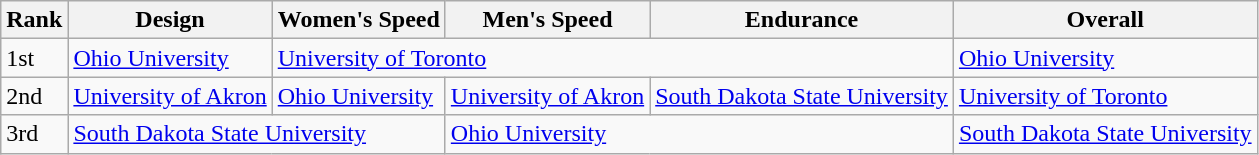<table class="wikitable mw-collapsible">
<tr>
<th>Rank</th>
<th>Design</th>
<th>Women's Speed</th>
<th>Men's Speed</th>
<th>Endurance</th>
<th>Overall</th>
</tr>
<tr>
<td>1st</td>
<td><a href='#'>Ohio University</a></td>
<td colspan="3"><a href='#'>University of Toronto</a></td>
<td><a href='#'>Ohio University</a></td>
</tr>
<tr>
<td>2nd</td>
<td><a href='#'>University of Akron</a></td>
<td><a href='#'>Ohio University</a></td>
<td><a href='#'>University of Akron</a></td>
<td><a href='#'>South Dakota State University</a></td>
<td><a href='#'>University of Toronto</a></td>
</tr>
<tr>
<td>3rd</td>
<td colspan="2"><a href='#'>South Dakota State University</a></td>
<td colspan="2"><a href='#'>Ohio University</a></td>
<td><a href='#'>South Dakota State University</a></td>
</tr>
</table>
